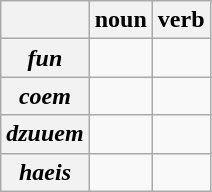<table class="wikitable">
<tr>
<th></th>
<th>noun</th>
<th>verb</th>
</tr>
<tr>
<th><em>fun</em></th>
<td></td>
<td></td>
</tr>
<tr>
<th><em>coem</em></th>
<td></td>
<td></td>
</tr>
<tr>
<th><em>dzuuem</em></th>
<td></td>
<td></td>
</tr>
<tr>
<th><em>haeis</em></th>
<td></td>
<td></td>
</tr>
</table>
